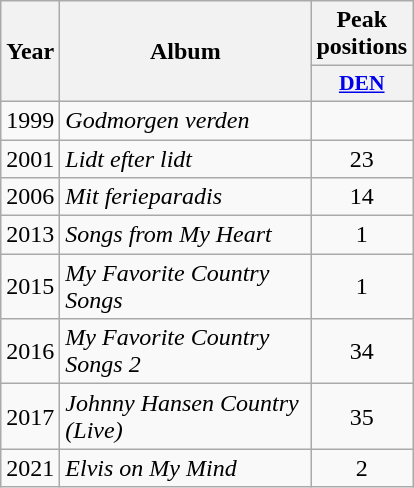<table class="wikitable">
<tr>
<th align="center" rowspan="2" width="10">Year</th>
<th align="center" rowspan="2" width="160">Album</th>
<th align="center" colspan="1" width="20">Peak positions</th>
</tr>
<tr>
<th scope="col" style="width:3em;font-size:90%;"><a href='#'>DEN</a><br></th>
</tr>
<tr>
<td style="text-align:center;">1999</td>
<td><em>Godmorgen verden</em></td>
<td style="text-align:center;"></td>
</tr>
<tr>
<td style="text-align:center;">2001</td>
<td><em>Lidt efter lidt</em></td>
<td style="text-align:center;">23</td>
</tr>
<tr>
<td style="text-align:center;">2006</td>
<td><em>Mit ferieparadis</em></td>
<td style="text-align:center;">14</td>
</tr>
<tr>
<td style="text-align:center;">2013</td>
<td><em>Songs from My Heart</em></td>
<td style="text-align:center;">1</td>
</tr>
<tr>
<td style="text-align:center;">2015</td>
<td><em>My Favorite Country Songs</em></td>
<td style="text-align:center;">1</td>
</tr>
<tr>
<td style="text-align:center;">2016</td>
<td><em>My Favorite Country Songs 2</em></td>
<td style="text-align:center;">34</td>
</tr>
<tr>
<td style="text-align:center;">2017</td>
<td><em>Johnny Hansen Country (Live)</em></td>
<td style="text-align:center;">35<br></td>
</tr>
<tr>
<td style="text-align:center;">2021</td>
<td><em>Elvis on My Mind</em></td>
<td style="text-align:center;">2<br></td>
</tr>
</table>
